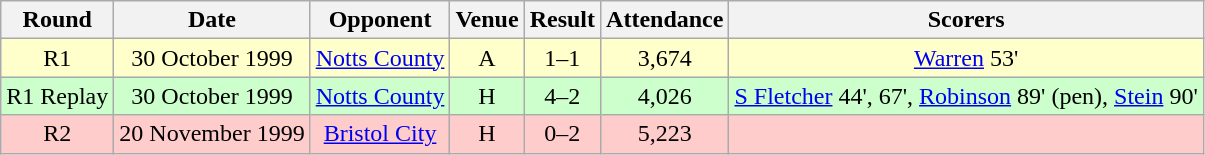<table class= "wikitable " style="font-size:100%; text-align:center">
<tr>
<th>Round</th>
<th>Date</th>
<th>Opponent</th>
<th>Venue</th>
<th>Result</th>
<th>Attendance</th>
<th>Scorers</th>
</tr>
<tr style="background: #FFFFCC;">
<td>R1</td>
<td>30 October 1999</td>
<td><a href='#'>Notts County</a></td>
<td>A</td>
<td>1–1</td>
<td>3,674</td>
<td><a href='#'>Warren</a> 53'</td>
</tr>
<tr style="background: #CCFFCC;">
<td>R1 Replay</td>
<td>30 October 1999</td>
<td><a href='#'>Notts County</a></td>
<td>H</td>
<td>4–2</td>
<td>4,026</td>
<td><a href='#'>S Fletcher</a> 44', 67', <a href='#'>Robinson</a> 89' (pen), <a href='#'>Stein</a> 90'</td>
</tr>
<tr style="background: #FFCCCC;">
<td>R2</td>
<td>20 November 1999</td>
<td><a href='#'>Bristol City</a></td>
<td>H</td>
<td>0–2</td>
<td>5,223</td>
<td></td>
</tr>
</table>
